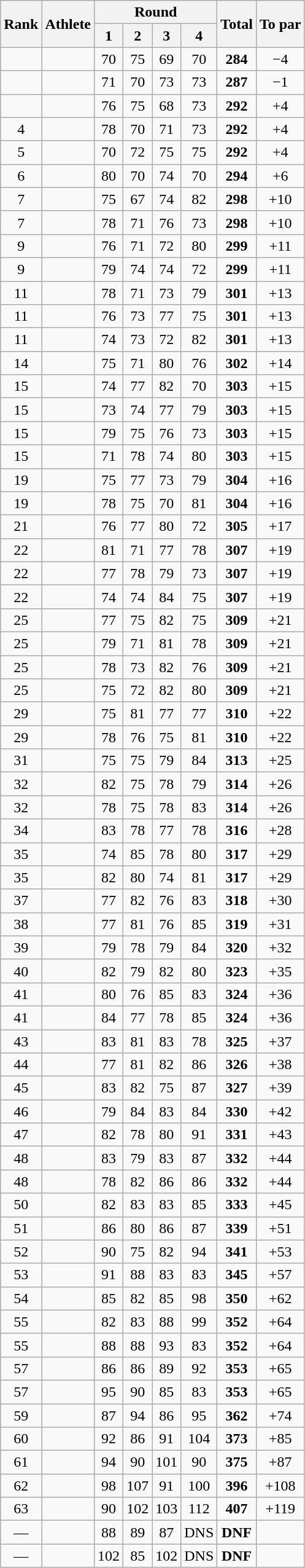<table class=wikitable style="text-align:center">
<tr>
<th rowspan="2">Rank</th>
<th rowspan="2">Athlete</th>
<th colspan="4">Round</th>
<th rowspan="2">Total</th>
<th rowspan="2">To par</th>
</tr>
<tr>
<th>1</th>
<th>2</th>
<th>3</th>
<th>4</th>
</tr>
<tr>
<td></td>
<td align=left></td>
<td>70</td>
<td>75</td>
<td>69</td>
<td>70</td>
<td><strong>284</strong></td>
<td>−4</td>
</tr>
<tr>
<td></td>
<td align=left></td>
<td>71</td>
<td>70</td>
<td>73</td>
<td>73</td>
<td><strong>287</strong></td>
<td>−1</td>
</tr>
<tr>
<td></td>
<td align=left></td>
<td>76</td>
<td>75</td>
<td>68</td>
<td>73</td>
<td><strong>292</strong></td>
<td>+4</td>
</tr>
<tr>
<td>4</td>
<td align=left></td>
<td>78</td>
<td>70</td>
<td>71</td>
<td>73</td>
<td><strong>292</strong></td>
<td>+4</td>
</tr>
<tr>
<td>5</td>
<td align=left></td>
<td>70</td>
<td>72</td>
<td>75</td>
<td>75</td>
<td><strong>292</strong></td>
<td>+4</td>
</tr>
<tr>
<td>6</td>
<td align=left></td>
<td>80</td>
<td>70</td>
<td>74</td>
<td>70</td>
<td><strong>294</strong></td>
<td>+6</td>
</tr>
<tr>
<td>7</td>
<td align=left></td>
<td>75</td>
<td>67</td>
<td>74</td>
<td>82</td>
<td><strong>298</strong></td>
<td>+10</td>
</tr>
<tr>
<td>7</td>
<td align=left></td>
<td>78</td>
<td>71</td>
<td>76</td>
<td>73</td>
<td><strong>298</strong></td>
<td>+10</td>
</tr>
<tr>
<td>9</td>
<td align=left></td>
<td>76</td>
<td>71</td>
<td>72</td>
<td>80</td>
<td><strong>299</strong></td>
<td>+11</td>
</tr>
<tr>
<td>9</td>
<td align=left></td>
<td>79</td>
<td>74</td>
<td>74</td>
<td>72</td>
<td><strong>299</strong></td>
<td>+11</td>
</tr>
<tr>
<td>11</td>
<td align=left></td>
<td>78</td>
<td>71</td>
<td>73</td>
<td>79</td>
<td><strong>301</strong></td>
<td>+13</td>
</tr>
<tr>
<td>11</td>
<td align=left></td>
<td>76</td>
<td>73</td>
<td>77</td>
<td>75</td>
<td><strong>301</strong></td>
<td>+13</td>
</tr>
<tr>
<td>11</td>
<td align=left></td>
<td>74</td>
<td>73</td>
<td>72</td>
<td>82</td>
<td><strong>301</strong></td>
<td>+13</td>
</tr>
<tr>
<td>14</td>
<td align=left></td>
<td>75</td>
<td>71</td>
<td>80</td>
<td>76</td>
<td><strong>302</strong></td>
<td>+14</td>
</tr>
<tr>
<td>15</td>
<td align=left></td>
<td>74</td>
<td>77</td>
<td>82</td>
<td>70</td>
<td><strong>303</strong></td>
<td>+15</td>
</tr>
<tr>
<td>15</td>
<td align=left></td>
<td>73</td>
<td>74</td>
<td>77</td>
<td>79</td>
<td><strong>303</strong></td>
<td>+15</td>
</tr>
<tr>
<td>15</td>
<td align=left></td>
<td>79</td>
<td>75</td>
<td>76</td>
<td>73</td>
<td><strong>303</strong></td>
<td>+15</td>
</tr>
<tr>
<td>15</td>
<td align=left></td>
<td>71</td>
<td>78</td>
<td>74</td>
<td>80</td>
<td><strong>303</strong></td>
<td>+15</td>
</tr>
<tr>
<td>19</td>
<td align=left></td>
<td>75</td>
<td>77</td>
<td>73</td>
<td>79</td>
<td><strong>304</strong></td>
<td>+16</td>
</tr>
<tr>
<td>19</td>
<td align=left></td>
<td>78</td>
<td>75</td>
<td>70</td>
<td>81</td>
<td><strong>304</strong></td>
<td>+16</td>
</tr>
<tr>
<td>21</td>
<td align=left></td>
<td>76</td>
<td>77</td>
<td>80</td>
<td>72</td>
<td><strong>305</strong></td>
<td>+17</td>
</tr>
<tr>
<td>22</td>
<td align=left></td>
<td>81</td>
<td>71</td>
<td>77</td>
<td>78</td>
<td><strong>307</strong></td>
<td>+19</td>
</tr>
<tr>
<td>22</td>
<td align=left></td>
<td>77</td>
<td>78</td>
<td>79</td>
<td>73</td>
<td><strong>307</strong></td>
<td>+19</td>
</tr>
<tr>
<td>22</td>
<td align=left></td>
<td>74</td>
<td>74</td>
<td>84</td>
<td>75</td>
<td><strong>307</strong></td>
<td>+19</td>
</tr>
<tr>
<td>25</td>
<td align=left></td>
<td>77</td>
<td>75</td>
<td>82</td>
<td>75</td>
<td><strong>309</strong></td>
<td>+21</td>
</tr>
<tr>
<td>25</td>
<td align=left></td>
<td>79</td>
<td>71</td>
<td>81</td>
<td>78</td>
<td><strong>309</strong></td>
<td>+21</td>
</tr>
<tr>
<td>25</td>
<td align=left></td>
<td>78</td>
<td>73</td>
<td>82</td>
<td>76</td>
<td><strong>309</strong></td>
<td>+21</td>
</tr>
<tr>
<td>25</td>
<td align=left></td>
<td>75</td>
<td>72</td>
<td>82</td>
<td>80</td>
<td><strong>309</strong></td>
<td>+21</td>
</tr>
<tr>
<td>29</td>
<td align=left></td>
<td>75</td>
<td>81</td>
<td>77</td>
<td>77</td>
<td><strong>310</strong></td>
<td>+22</td>
</tr>
<tr>
<td>29</td>
<td align=left></td>
<td>78</td>
<td>76</td>
<td>75</td>
<td>81</td>
<td><strong>310</strong></td>
<td>+22</td>
</tr>
<tr>
<td>31</td>
<td align=left></td>
<td>75</td>
<td>75</td>
<td>79</td>
<td>84</td>
<td><strong>313</strong></td>
<td>+25</td>
</tr>
<tr>
<td>32</td>
<td align=left></td>
<td>82</td>
<td>75</td>
<td>78</td>
<td>79</td>
<td><strong>314</strong></td>
<td>+26</td>
</tr>
<tr>
<td>32</td>
<td align=left></td>
<td>78</td>
<td>75</td>
<td>78</td>
<td>83</td>
<td><strong>314</strong></td>
<td>+26</td>
</tr>
<tr>
<td>34</td>
<td align=left></td>
<td>83</td>
<td>78</td>
<td>77</td>
<td>78</td>
<td><strong>316</strong></td>
<td>+28</td>
</tr>
<tr>
<td>35</td>
<td align=left></td>
<td>74</td>
<td>85</td>
<td>78</td>
<td>80</td>
<td><strong>317</strong></td>
<td>+29</td>
</tr>
<tr>
<td>35</td>
<td align=left></td>
<td>82</td>
<td>80</td>
<td>74</td>
<td>81</td>
<td><strong>317</strong></td>
<td>+29</td>
</tr>
<tr>
<td>37</td>
<td align=left></td>
<td>77</td>
<td>82</td>
<td>76</td>
<td>83</td>
<td><strong>318</strong></td>
<td>+30</td>
</tr>
<tr>
<td>38</td>
<td align=left></td>
<td>77</td>
<td>81</td>
<td>76</td>
<td>85</td>
<td><strong>319</strong></td>
<td>+31</td>
</tr>
<tr>
<td>39</td>
<td align=left></td>
<td>79</td>
<td>78</td>
<td>79</td>
<td>84</td>
<td><strong>320</strong></td>
<td>+32</td>
</tr>
<tr>
<td>40</td>
<td align=left></td>
<td>82</td>
<td>79</td>
<td>82</td>
<td>80</td>
<td><strong>323</strong></td>
<td>+35</td>
</tr>
<tr>
<td>41</td>
<td align=left></td>
<td>80</td>
<td>76</td>
<td>85</td>
<td>83</td>
<td><strong>324</strong></td>
<td>+36</td>
</tr>
<tr>
<td>41</td>
<td align=left></td>
<td>84</td>
<td>77</td>
<td>78</td>
<td>85</td>
<td><strong>324</strong></td>
<td>+36</td>
</tr>
<tr>
<td>43</td>
<td align=left></td>
<td>83</td>
<td>81</td>
<td>83</td>
<td>78</td>
<td><strong>325</strong></td>
<td>+37</td>
</tr>
<tr>
<td>44</td>
<td align=left></td>
<td>77</td>
<td>81</td>
<td>82</td>
<td>86</td>
<td><strong>326</strong></td>
<td>+38</td>
</tr>
<tr>
<td>45</td>
<td align=left></td>
<td>83</td>
<td>82</td>
<td>75</td>
<td>87</td>
<td><strong>327</strong></td>
<td>+39</td>
</tr>
<tr>
<td>46</td>
<td align=left></td>
<td>79</td>
<td>84</td>
<td>83</td>
<td>84</td>
<td><strong>330</strong></td>
<td>+42</td>
</tr>
<tr>
<td>47</td>
<td align=left></td>
<td>82</td>
<td>78</td>
<td>80</td>
<td>91</td>
<td><strong>331</strong></td>
<td>+43</td>
</tr>
<tr>
<td>48</td>
<td align=left></td>
<td>83</td>
<td>79</td>
<td>83</td>
<td>87</td>
<td><strong>332</strong></td>
<td>+44</td>
</tr>
<tr>
<td>48</td>
<td align=left></td>
<td>78</td>
<td>82</td>
<td>86</td>
<td>86</td>
<td><strong>332</strong></td>
<td>+44</td>
</tr>
<tr>
<td>50</td>
<td align=left></td>
<td>82</td>
<td>83</td>
<td>83</td>
<td>85</td>
<td><strong>333</strong></td>
<td>+45</td>
</tr>
<tr>
<td>51</td>
<td align=left></td>
<td>86</td>
<td>80</td>
<td>86</td>
<td>87</td>
<td><strong>339</strong></td>
<td>+51</td>
</tr>
<tr>
<td>52</td>
<td align=left></td>
<td>90</td>
<td>75</td>
<td>82</td>
<td>94</td>
<td><strong>341</strong></td>
<td>+53</td>
</tr>
<tr>
<td>53</td>
<td align=left></td>
<td>91</td>
<td>88</td>
<td>83</td>
<td>83</td>
<td><strong>345</strong></td>
<td>+57</td>
</tr>
<tr>
<td>54</td>
<td align=left></td>
<td>85</td>
<td>82</td>
<td>85</td>
<td>98</td>
<td><strong>350</strong></td>
<td>+62</td>
</tr>
<tr>
<td>55</td>
<td align=left></td>
<td>82</td>
<td>83</td>
<td>88</td>
<td>99</td>
<td><strong>352</strong></td>
<td>+64</td>
</tr>
<tr>
<td>55</td>
<td align=left></td>
<td>88</td>
<td>88</td>
<td>93</td>
<td>83</td>
<td><strong>352</strong></td>
<td>+64</td>
</tr>
<tr>
<td>57</td>
<td align=left></td>
<td>86</td>
<td>86</td>
<td>89</td>
<td>92</td>
<td><strong>353</strong></td>
<td>+65</td>
</tr>
<tr>
<td>57</td>
<td align=left></td>
<td>95</td>
<td>90</td>
<td>85</td>
<td>83</td>
<td><strong>353</strong></td>
<td>+65</td>
</tr>
<tr>
<td>59</td>
<td align=left></td>
<td>87</td>
<td>94</td>
<td>86</td>
<td>95</td>
<td><strong>362</strong></td>
<td>+74</td>
</tr>
<tr>
<td>60</td>
<td align=left></td>
<td>92</td>
<td>86</td>
<td>91</td>
<td>104</td>
<td><strong>373</strong></td>
<td>+85</td>
</tr>
<tr>
<td>61</td>
<td align=left></td>
<td>94</td>
<td>90</td>
<td>101</td>
<td>90</td>
<td><strong>375</strong></td>
<td>+87</td>
</tr>
<tr>
<td>62</td>
<td align=left></td>
<td>98</td>
<td>107</td>
<td>91</td>
<td>100</td>
<td><strong>396</strong></td>
<td>+108</td>
</tr>
<tr>
<td>63</td>
<td align=left></td>
<td>90</td>
<td>102</td>
<td>103</td>
<td>112</td>
<td><strong>407</strong></td>
<td>+119</td>
</tr>
<tr>
<td>—</td>
<td align=left></td>
<td>88</td>
<td>89</td>
<td>87</td>
<td>DNS</td>
<td><strong>DNF</strong></td>
<td></td>
</tr>
<tr>
<td>—</td>
<td align=left></td>
<td>102</td>
<td>85</td>
<td>102</td>
<td>DNS</td>
<td><strong>DNF</strong></td>
<td></td>
</tr>
</table>
